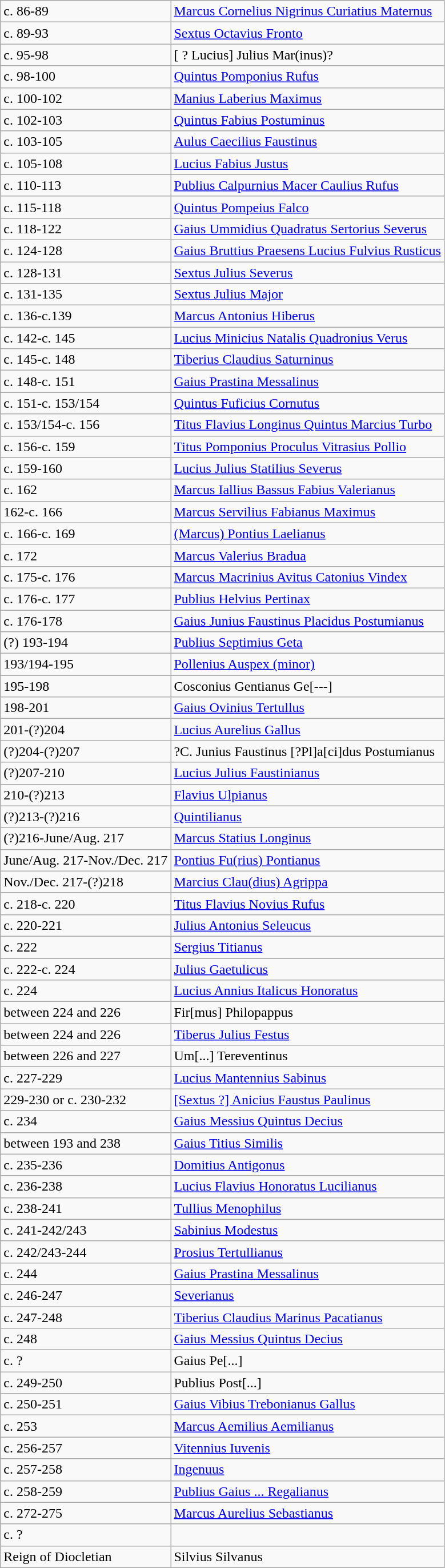<table class="wikitable">
<tr>
<td>c. 86-89</td>
<td><a href='#'>Marcus Cornelius Nigrinus Curiatius Maternus</a></td>
</tr>
<tr>
<td>c. 89-93</td>
<td><a href='#'>Sextus Octavius Fronto</a></td>
</tr>
<tr>
<td>c. 95-98</td>
<td>[ ? Lucius] Julius Mar(inus)?</td>
</tr>
<tr>
<td>c. 98-100</td>
<td><a href='#'>Quintus Pomponius Rufus</a></td>
</tr>
<tr>
<td>c. 100-102</td>
<td><a href='#'>Manius Laberius Maximus</a></td>
</tr>
<tr>
<td>c. 102-103</td>
<td><a href='#'>Quintus Fabius Postuminus</a></td>
</tr>
<tr>
<td>c. 103-105</td>
<td><a href='#'>Aulus Caecilius Faustinus</a></td>
</tr>
<tr>
<td>c. 105-108</td>
<td><a href='#'>Lucius Fabius Justus</a></td>
</tr>
<tr>
<td>c. 110-113</td>
<td><a href='#'>Publius Calpurnius Macer Caulius Rufus</a></td>
</tr>
<tr>
<td>c. 115-118</td>
<td><a href='#'>Quintus Pompeius Falco</a></td>
</tr>
<tr>
<td>c. 118-122</td>
<td><a href='#'>Gaius Ummidius Quadratus Sertorius Severus</a></td>
</tr>
<tr>
<td>c. 124-128</td>
<td><a href='#'>Gaius Bruttius Praesens Lucius Fulvius Rusticus</a></td>
</tr>
<tr>
<td>c. 128-131</td>
<td><a href='#'>Sextus Julius Severus</a></td>
</tr>
<tr>
<td>c. 131-135</td>
<td><a href='#'>Sextus Julius Major</a></td>
</tr>
<tr>
<td>c. 136-c.139</td>
<td><a href='#'>Marcus Antonius Hiberus</a></td>
</tr>
<tr>
<td>c. 142-c. 145</td>
<td><a href='#'>Lucius Minicius Natalis Quadronius Verus</a></td>
</tr>
<tr>
<td>c. 145-c. 148</td>
<td><a href='#'>Tiberius Claudius Saturninus</a></td>
</tr>
<tr>
<td>c. 148-c. 151</td>
<td><a href='#'>Gaius Prastina Messalinus</a></td>
</tr>
<tr>
<td>c. 151-c. 153/154</td>
<td><a href='#'>Quintus Fuficius Cornutus</a></td>
</tr>
<tr>
<td>c. 153/154-c. 156</td>
<td><a href='#'>Titus Flavius Longinus Quintus Marcius Turbo</a></td>
</tr>
<tr>
<td>c. 156-c. 159</td>
<td><a href='#'>Titus Pomponius Proculus Vitrasius Pollio</a></td>
</tr>
<tr>
<td>c. 159-160</td>
<td><a href='#'>Lucius Julius Statilius Severus</a></td>
</tr>
<tr>
<td>c. 162</td>
<td><a href='#'>Marcus Iallius Bassus Fabius Valerianus</a></td>
</tr>
<tr>
<td>162-c. 166</td>
<td><a href='#'>Marcus Servilius Fabianus Maximus</a></td>
</tr>
<tr>
<td>c. 166-c. 169</td>
<td><a href='#'>(Marcus) Pontius Laelianus</a></td>
</tr>
<tr>
<td>c. 172</td>
<td><a href='#'>Marcus Valerius Bradua</a></td>
</tr>
<tr>
<td>c. 175-c. 176</td>
<td><a href='#'>Marcus Macrinius Avitus Catonius Vindex</a></td>
</tr>
<tr>
<td>c. 176-c. 177</td>
<td><a href='#'>Publius Helvius Pertinax</a></td>
</tr>
<tr>
<td>c. 176-178</td>
<td><a href='#'>Gaius Junius Faustinus Placidus Postumianus</a></td>
</tr>
<tr>
<td>(?) 193-194</td>
<td><a href='#'>Publius Septimius Geta</a></td>
</tr>
<tr>
<td>193/194-195</td>
<td><a href='#'>Pollenius Auspex (minor)</a></td>
</tr>
<tr>
<td>195-198</td>
<td>Cosconius Gentianus Ge[---]</td>
</tr>
<tr>
<td>198-201</td>
<td><a href='#'>Gaius Ovinius Tertullus</a></td>
</tr>
<tr>
<td>201-(?)204</td>
<td><a href='#'>Lucius Aurelius Gallus</a></td>
</tr>
<tr>
<td>(?)204-(?)207</td>
<td>?C. Junius Faustinus [?Pl]a[ci]dus Postumianus</td>
</tr>
<tr>
<td>(?)207-210</td>
<td><a href='#'>Lucius Julius Faustinianus</a></td>
</tr>
<tr>
<td>210-(?)213</td>
<td><a href='#'>Flavius Ulpianus</a></td>
</tr>
<tr>
<td>(?)213-(?)216</td>
<td><a href='#'>Quintilianus</a></td>
</tr>
<tr>
<td>(?)216-June/Aug. 217</td>
<td><a href='#'>Marcus Statius Longinus</a></td>
</tr>
<tr>
<td>June/Aug. 217-Nov./Dec. 217</td>
<td><a href='#'>Pontius Fu(rius) Pontianus</a></td>
</tr>
<tr>
<td>Nov./Dec. 217-(?)218</td>
<td><a href='#'>Marcius Clau(dius) Agrippa</a></td>
</tr>
<tr>
<td>c. 218-c. 220</td>
<td><a href='#'>Titus Flavius Novius Rufus</a></td>
</tr>
<tr>
<td>c. 220-221</td>
<td><a href='#'>Julius Antonius Seleucus</a></td>
</tr>
<tr>
<td>c. 222</td>
<td><a href='#'>Sergius Titianus</a></td>
</tr>
<tr>
<td>c. 222-c. 224</td>
<td><a href='#'>Julius Gaetulicus</a></td>
</tr>
<tr>
<td>c. 224</td>
<td><a href='#'>Lucius Annius Italicus Honoratus</a></td>
</tr>
<tr>
<td>between 224 and 226</td>
<td>Fir[mus] Philopappus</td>
</tr>
<tr>
<td>between 224 and 226</td>
<td><a href='#'>Tiberus Julius Festus</a></td>
</tr>
<tr>
<td>between 226 and 227</td>
<td>Um[...] Tereventinus</td>
</tr>
<tr>
<td>c. 227-229</td>
<td><a href='#'>Lucius Mantennius Sabinus</a></td>
</tr>
<tr>
<td>229-230 or c. 230-232</td>
<td><a href='#'>[Sextus ?] Anicius Faustus Paulinus</a></td>
</tr>
<tr>
<td>c. 234</td>
<td><a href='#'>Gaius Messius Quintus Decius</a></td>
</tr>
<tr>
<td>between 193 and 238</td>
<td><a href='#'>Gaius Titius Similis</a></td>
</tr>
<tr>
<td>c. 235-236</td>
<td><a href='#'>Domitius Antigonus</a></td>
</tr>
<tr>
<td>c. 236-238</td>
<td><a href='#'>Lucius Flavius Honoratus Lucilianus</a></td>
</tr>
<tr>
<td>c. 238-241</td>
<td><a href='#'>Tullius Menophilus</a></td>
</tr>
<tr>
<td>c. 241-242/243</td>
<td><a href='#'>Sabinius Modestus</a></td>
</tr>
<tr>
<td>c. 242/243-244</td>
<td><a href='#'>Prosius Tertullianus</a></td>
</tr>
<tr>
<td>c. 244</td>
<td><a href='#'>Gaius Prastina Messalinus</a></td>
</tr>
<tr>
<td>c. 246-247</td>
<td><a href='#'>Severianus</a></td>
</tr>
<tr>
<td>c. 247-248</td>
<td><a href='#'>Tiberius Claudius Marinus Pacatianus</a></td>
</tr>
<tr>
<td>c. 248</td>
<td><a href='#'>Gaius Messius Quintus Decius</a></td>
</tr>
<tr>
<td>c. ?</td>
<td>Gaius Pe[...]</td>
</tr>
<tr>
<td>c. 249-250</td>
<td>Publius Post[...]</td>
</tr>
<tr>
<td>c. 250-251</td>
<td><a href='#'>Gaius Vibius Trebonianus Gallus</a></td>
</tr>
<tr>
<td>c. 253</td>
<td><a href='#'>Marcus Aemilius Aemilianus</a></td>
</tr>
<tr>
<td>c. 256-257</td>
<td><a href='#'>Vitennius Iuvenis</a></td>
</tr>
<tr>
<td>c. 257-258</td>
<td><a href='#'>Ingenuus</a></td>
</tr>
<tr>
<td>c. 258-259</td>
<td><a href='#'>Publius Gaius ... Regalianus</a></td>
</tr>
<tr>
<td>c. 272-275</td>
<td><a href='#'>Marcus Aurelius Sebastianus</a></td>
</tr>
<tr>
<td>c. ?</td>
<td></td>
</tr>
<tr>
<td>Reign of Diocletian</td>
<td>Silvius Silvanus</td>
</tr>
</table>
